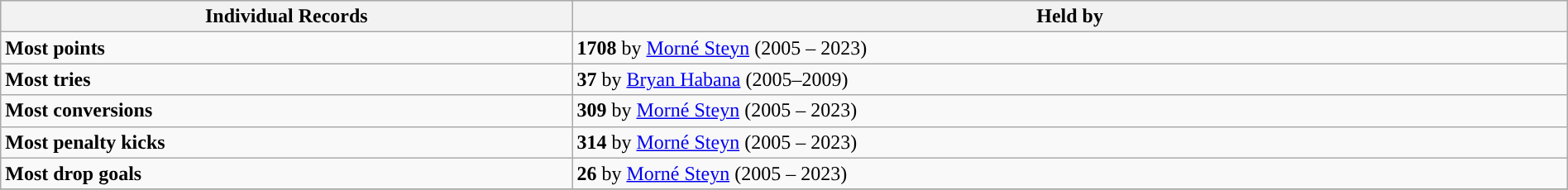<table class="wikitable" width="100%">
<tr style="background:#BCD4E6">
<th>Individual Records</th>
<th>Held by</th>
</tr>
<tr>
<td><strong>Most points</strong></td>
<td><strong>1708</strong> by <a href='#'>Morné Steyn</a> (2005 – 2023)</td>
</tr>
<tr>
<td><strong>Most tries</strong></td>
<td><strong>37</strong> by <a href='#'>Bryan Habana</a> (2005–2009)</td>
</tr>
<tr>
<td><strong>Most conversions</strong></td>
<td><strong>309</strong> by <a href='#'>Morné Steyn</a> (2005 – 2023)</td>
</tr>
<tr>
<td><strong>Most penalty kicks</strong></td>
<td><strong>314</strong> by <a href='#'>Morné Steyn</a> (2005 – 2023)</td>
</tr>
<tr>
<td><strong>Most drop goals</strong></td>
<td><strong>26</strong> by <a href='#'>Morné Steyn</a> (2005 – 2023)</td>
</tr>
<tr style="background:#BCD4E6">
</tr>
</table>
